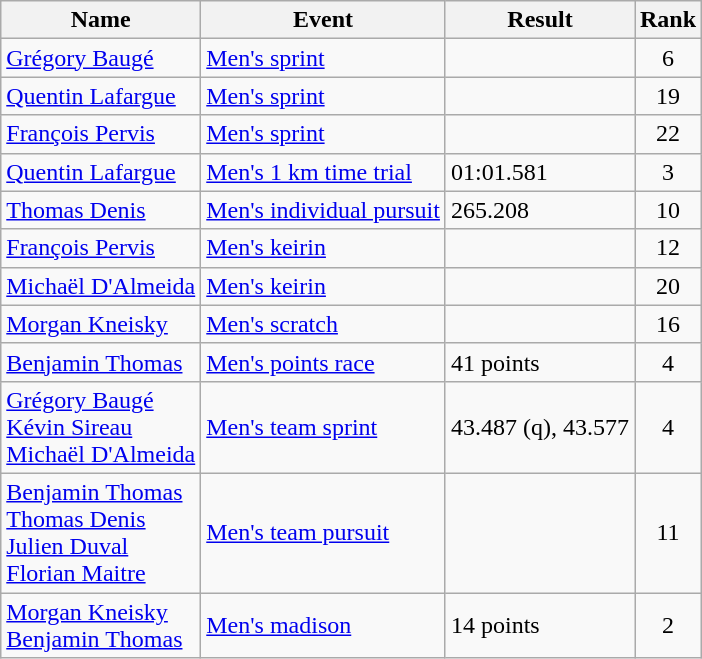<table class="wikitable sortable">
<tr>
<th>Name</th>
<th>Event</th>
<th>Result</th>
<th>Rank</th>
</tr>
<tr>
<td><a href='#'>Grégory Baugé</a></td>
<td><a href='#'>Men's sprint</a></td>
<td></td>
<td align=center>6</td>
</tr>
<tr>
<td><a href='#'>Quentin Lafargue</a></td>
<td><a href='#'>Men's sprint</a></td>
<td></td>
<td align=center>19</td>
</tr>
<tr>
<td><a href='#'>François Pervis</a></td>
<td><a href='#'>Men's sprint</a></td>
<td></td>
<td align=center>22</td>
</tr>
<tr>
<td><a href='#'>Quentin Lafargue</a></td>
<td><a href='#'>Men's 1 km time trial</a></td>
<td>01:01.581</td>
<td align=center>3</td>
</tr>
<tr>
<td><a href='#'>Thomas Denis</a></td>
<td><a href='#'>Men's individual pursuit</a></td>
<td>265.208</td>
<td align=center>10</td>
</tr>
<tr>
<td><a href='#'>François Pervis</a></td>
<td><a href='#'>Men's keirin</a></td>
<td></td>
<td align=center>12</td>
</tr>
<tr>
<td><a href='#'>Michaël D'Almeida</a></td>
<td><a href='#'>Men's keirin</a></td>
<td></td>
<td align=center>20</td>
</tr>
<tr>
<td><a href='#'>Morgan Kneisky</a></td>
<td><a href='#'>Men's scratch</a></td>
<td></td>
<td align=center>16</td>
</tr>
<tr>
<td><a href='#'>Benjamin Thomas</a></td>
<td><a href='#'>Men's points race</a></td>
<td>41 points</td>
<td align=center>4</td>
</tr>
<tr>
<td><a href='#'>Grégory Baugé</a><br><a href='#'>Kévin Sireau</a><br><a href='#'>Michaël D'Almeida</a></td>
<td><a href='#'>Men's team sprint</a></td>
<td>43.487 (q), 43.577</td>
<td align=center>4</td>
</tr>
<tr>
<td><a href='#'>Benjamin Thomas</a><br><a href='#'>Thomas Denis</a><br><a href='#'>Julien Duval</a><br><a href='#'>Florian Maitre</a></td>
<td><a href='#'>Men's team pursuit</a></td>
<td></td>
<td align=center>11</td>
</tr>
<tr>
<td><a href='#'>Morgan Kneisky</a><br><a href='#'>Benjamin Thomas</a></td>
<td><a href='#'>Men's madison</a></td>
<td>14 points</td>
<td align=center>2</td>
</tr>
</table>
